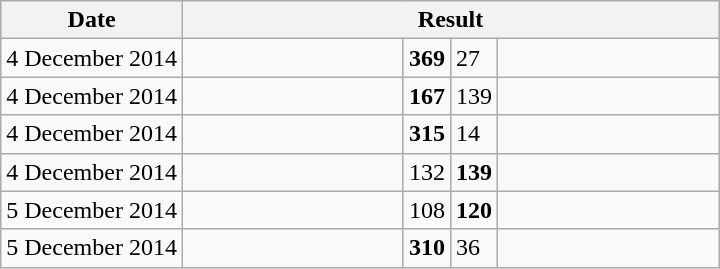<table class="wikitable">
<tr>
<th>Date</th>
<th colspan=4>Result</th>
</tr>
<tr>
<td>4 December 2014</td>
<td width=140px><strong></strong></td>
<td style="text-align:left;"><strong>369</strong></td>
<td>27</td>
<td width=140px style="text-align:left;"></td>
</tr>
<tr>
<td>4 December 2014</td>
<td width=140px><strong></strong></td>
<td style="text-align:left;"><strong>167</strong></td>
<td>139</td>
<td width=140px style="text-align:left;"></td>
</tr>
<tr>
<td>4 December 2014</td>
<td width=140px><strong></strong></td>
<td style="text-align:left;"><strong>315</strong></td>
<td>14</td>
<td width=140px style="text-align:left;"></td>
</tr>
<tr>
<td>4 December 2014</td>
<td width=140px></td>
<td style="text-align:left;">132</td>
<td><strong>139</strong></td>
<td width=140px style="text-align:left;"><strong></strong></td>
</tr>
<tr>
<td>5 December 2014</td>
<td width=140px></td>
<td style="text-align:left;">108</td>
<td><strong>120</strong></td>
<td width=140px style="text-align:left;"><strong></strong></td>
</tr>
<tr>
<td>5 December 2014</td>
<td width=140px><strong></strong></td>
<td style="text-align:left;"><strong>310</strong></td>
<td>36</td>
<td width=140px style="text-align:left;"></td>
</tr>
</table>
